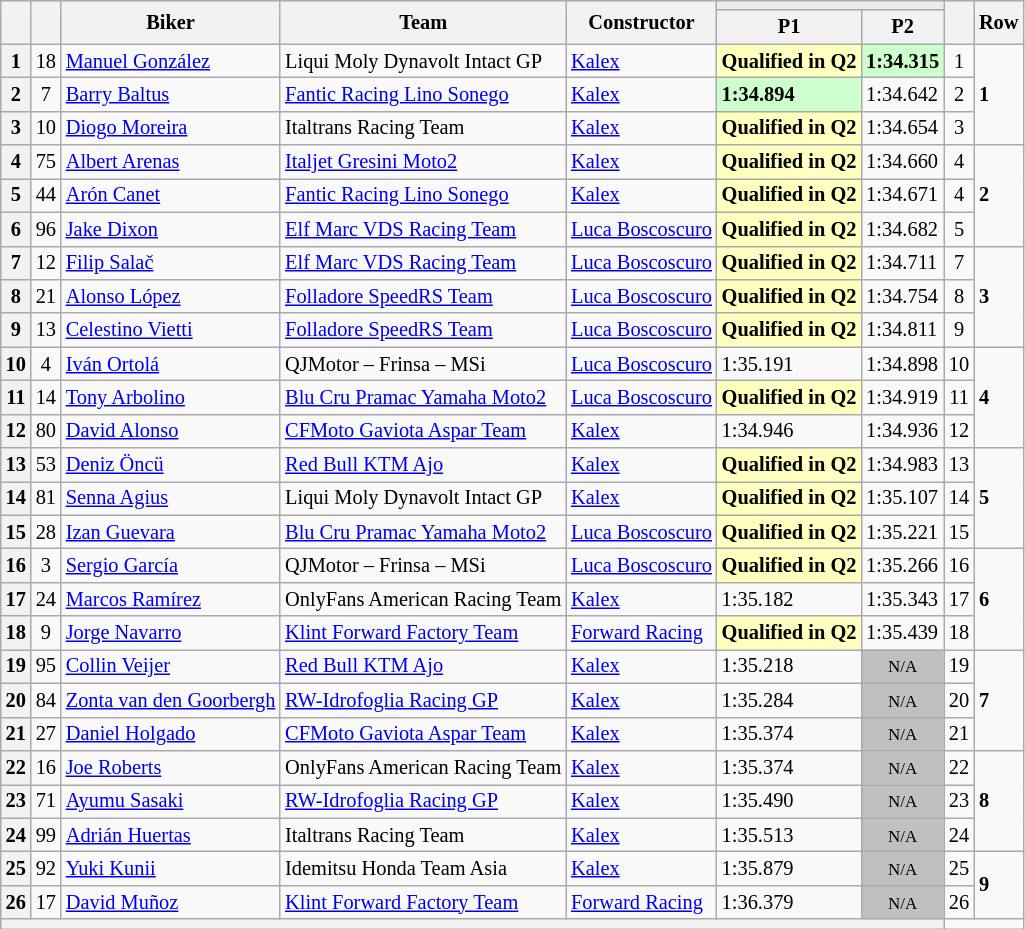<table class="wikitable sortable" style="font-size: 85%;">
<tr>
<th rowspan="2"></th>
<th rowspan="2"></th>
<th rowspan="2">Biker</th>
<th rowspan="2">Team</th>
<th rowspan="2">Constructor</th>
<th colspan="2" style="background:#eaecf0; text-align:center;"></th>
<th rowspan="2"></th>
<th rowspan="2">Row</th>
</tr>
<tr>
<th scope="col">P1</th>
<th scope="col">P2</th>
</tr>
<tr>
<th scope="row">1</th>
<td align="center">18</td>
<td> <a href='#'>Manuel González</a></td>
<td>Liqui Moly Dynavolt Intact GP</td>
<td><a href='#'>Kalex</a></td>
<td style="background:#ffffbf;"><strong>Qualified in Q2</strong></td>
<td style="background:#ccffcc;"><strong>1:34.315</strong></td>
<td align="center">1</td>
<td rowspan="3"><strong>1</strong></td>
</tr>
<tr>
<th scope="row">2</th>
<td align="center">7</td>
<td> <a href='#'>Barry Baltus</a></td>
<td><a href='#'>Fantic Racing Lino Sonego</a></td>
<td><a href='#'>Kalex</a></td>
<td style="background:#ccffcc;"><strong>1:34.894</strong></td>
<td>1:34.642</td>
<td align="center">2</td>
</tr>
<tr>
<th scope="row">3</th>
<td align="center">10</td>
<td> <a href='#'>Diogo Moreira</a></td>
<td>Italtrans Racing Team</td>
<td><a href='#'>Kalex</a></td>
<td style="background:#ffffbf;"><strong>Qualified in Q2</strong></td>
<td>1:34.654</td>
<td align="center">3</td>
</tr>
<tr>
<th scope="row">4</th>
<td align="center">75</td>
<td> <a href='#'>Albert Arenas</a></td>
<td><a href='#'>Italjet Gresini Moto2</a></td>
<td><a href='#'>Kalex</a></td>
<td style="background:#ffffbf;"><strong>Qualified in Q2</strong></td>
<td>1:34.660</td>
<td align="center">4</td>
<td rowspan="3"><strong>2</strong></td>
</tr>
<tr>
<th scope="row">5</th>
<td align="center">44</td>
<td> <a href='#'>Arón Canet</a></td>
<td><a href='#'>Fantic Racing Lino Sonego</a></td>
<td><a href='#'>Kalex</a></td>
<td style="background:#ffffbf;"><strong>Qualified in Q2</strong></td>
<td>1:34.671</td>
<td align="center">4</td>
</tr>
<tr>
<th scope="row">6</th>
<td align="center">96</td>
<td> <a href='#'>Jake Dixon</a></td>
<td><a href='#'>Elf Marc VDS Racing Team</a></td>
<td><a href='#'>Luca Boscoscuro</a></td>
<td style="background:#ffffbf;"><strong>Qualified in Q2</strong></td>
<td>1:34.682</td>
<td align="center">5</td>
</tr>
<tr>
<th scope="row">7</th>
<td align="center">12</td>
<td> <a href='#'>Filip Salač</a></td>
<td><a href='#'>Elf Marc VDS Racing Team</a></td>
<td><a href='#'>Luca Boscoscuro</a></td>
<td style="background:#ffffbf;"><strong>Qualified in Q2</strong></td>
<td>1:34.711</td>
<td align="center">7</td>
<td rowspan="3"><strong>3</strong></td>
</tr>
<tr>
<th scope="row">8</th>
<td align="center">21</td>
<td> <a href='#'>Alonso López</a></td>
<td><a href='#'>Folladore SpeedRS Team</a></td>
<td><a href='#'>Luca Boscoscuro</a></td>
<td style="background:#ffffbf;"><strong>Qualified in Q2</strong></td>
<td>1:34.754</td>
<td align="center">8</td>
</tr>
<tr>
<th scope="row">9</th>
<td align="center">13</td>
<td> <a href='#'>Celestino Vietti</a></td>
<td><a href='#'>Folladore SpeedRS Team</a></td>
<td><a href='#'>Luca Boscoscuro</a></td>
<td style="background:#ffffbf;"><strong>Qualified in Q2</strong></td>
<td>1:34.811</td>
<td align="center">9</td>
</tr>
<tr>
<th scope="row">10</th>
<td align="center">4</td>
<td> <a href='#'>Iván Ortolá</a></td>
<td>QJMotor – Frinsa – MSi</td>
<td><a href='#'>Luca Boscoscuro</a></td>
<td>1:35.191</td>
<td>1:34.898</td>
<td align="center">10</td>
<td rowspan="3"><strong>4</strong></td>
</tr>
<tr>
<th scope="row">11</th>
<td align="center">14</td>
<td> <a href='#'>Tony Arbolino</a></td>
<td><a href='#'>Blu Cru Pramac Yamaha Moto2</a></td>
<td><a href='#'>Luca Boscoscuro</a></td>
<td style="background:#ffffbf;"><strong>Qualified in Q2</strong></td>
<td>1:34.919</td>
<td align="center">11</td>
</tr>
<tr>
<th scope="row">12</th>
<td align="center">80</td>
<td> <a href='#'>David Alonso</a></td>
<td><a href='#'>CFMoto Gaviota Aspar Team</a></td>
<td><a href='#'>Kalex</a></td>
<td>1:34.946</td>
<td>1:34.936</td>
<td align="center">12</td>
</tr>
<tr>
<th scope="row">13</th>
<td align="center">53</td>
<td> <a href='#'>Deniz Öncü</a></td>
<td><a href='#'>Red Bull KTM Ajo</a></td>
<td><a href='#'>Kalex</a></td>
<td style="background:#ffffbf;"><strong>Qualified in Q2</strong></td>
<td>1:34.983</td>
<td align="center">13</td>
<td rowspan="3"><strong>5</strong></td>
</tr>
<tr>
<th scope="row">14</th>
<td align="center">81</td>
<td> <a href='#'>Senna Agius</a></td>
<td>Liqui Moly Dynavolt Intact GP</td>
<td><a href='#'>Kalex</a></td>
<td style="background:#ffffbf;"><strong>Qualified in Q2</strong></td>
<td>1:35.107</td>
<td align="center">14</td>
</tr>
<tr>
<th scope="row">15</th>
<td align="center">28</td>
<td> <a href='#'>Izan Guevara</a></td>
<td><a href='#'>Blu Cru Pramac Yamaha Moto2</a></td>
<td><a href='#'>Luca Boscoscuro</a></td>
<td style="background:#ffffbf;"><strong>Qualified in Q2</strong></td>
<td>1:35.221</td>
<td align="center">15</td>
</tr>
<tr>
<th scope="row">16</th>
<td align="center">3</td>
<td> <a href='#'>Sergio García</a></td>
<td>QJMotor – Frinsa – MSi</td>
<td><a href='#'>Luca Boscoscuro</a></td>
<td style="background:#ffffbf;"><strong>Qualified in Q2</strong></td>
<td>1:35.266</td>
<td align="center">16</td>
<td rowspan="3"><strong>6</strong></td>
</tr>
<tr>
<th scope="row">17</th>
<td align="center">24</td>
<td> <a href='#'>Marcos Ramírez</a></td>
<td>OnlyFans American Racing Team</td>
<td><a href='#'>Kalex</a></td>
<td>1:35.182</td>
<td>1:35.343</td>
<td align="center">17</td>
</tr>
<tr>
<th scope="row">18</th>
<td align="center">9</td>
<td> <a href='#'>Jorge Navarro</a></td>
<td><a href='#'>Klint Forward Factory Team</a></td>
<td><a href='#'>Forward Racing</a></td>
<td style="background:#ffffbf;"><strong>Qualified in Q2</strong></td>
<td>1:35.439</td>
<td align="center">18</td>
</tr>
<tr>
<th scope="row">19</th>
<td align="center">95</td>
<td> <a href='#'>Collin Veijer</a></td>
<td><a href='#'>Red Bull KTM Ajo</a></td>
<td><a href='#'>Kalex</a></td>
<td>1:35.218</td>
<td style="background: silver" align="center" data-sort-value="22"><small>N/A</small></td>
<td align="center">19</td>
<td rowspan="3"><strong>7</strong></td>
</tr>
<tr>
<th scope="row">20</th>
<td align="center">84</td>
<td> <a href='#'>Zonta van den Goorbergh</a></td>
<td><a href='#'>RW-Idrofoglia Racing GP</a></td>
<td><a href='#'>Kalex</a></td>
<td>1:35.284</td>
<td style="background: silver" align="center" data-sort-value="22"><small>N/A</small></td>
<td align="center">20</td>
</tr>
<tr>
<th scope="row">21</th>
<td align="center">27</td>
<td> <a href='#'>Daniel Holgado</a></td>
<td><a href='#'>CFMoto Gaviota Aspar Team</a></td>
<td><a href='#'>Kalex</a></td>
<td>1:35.374</td>
<td style="background: silver" align="center" data-sort-value="22"><small>N/A</small></td>
<td align="center">21</td>
</tr>
<tr>
<th scope="row">22</th>
<td align="center">16</td>
<td> <a href='#'>Joe Roberts</a></td>
<td>OnlyFans American Racing Team</td>
<td><a href='#'>Kalex</a></td>
<td>1:35.374</td>
<td style="background: silver" align="center" data-sort-value="22"><small>N/A</small></td>
<td align="center">22</td>
<td rowspan="3"><strong>8</strong></td>
</tr>
<tr>
<th scope="row">23</th>
<td align="center">71</td>
<td> <a href='#'>Ayumu Sasaki</a></td>
<td><a href='#'>RW-Idrofoglia Racing GP</a></td>
<td><a href='#'>Kalex</a></td>
<td>1:35.490</td>
<td style="background: silver" align="center" data-sort-value="22"><small>N/A</small></td>
<td align="center">23</td>
</tr>
<tr>
<th scope="row">24</th>
<td align="center">99</td>
<td> <a href='#'>Adrián Huertas</a></td>
<td>Italtrans Racing Team</td>
<td><a href='#'>Kalex</a></td>
<td>1:35.513</td>
<td style="background: silver" align="center" data-sort-value="22"><small>N/A</small></td>
<td align="center">24</td>
</tr>
<tr>
<th scope="row">25</th>
<td align="center">92</td>
<td> <a href='#'>Yuki Kunii</a></td>
<td>Idemitsu Honda Team Asia</td>
<td><a href='#'>Kalex</a></td>
<td>1:35.879</td>
<td style="background: silver" align="center" data-sort-value="22"><small>N/A</small></td>
<td align="center">25</td>
<td rowspan="2"><strong>9</strong></td>
</tr>
<tr>
<th scope="row">26</th>
<td align="center">17</td>
<td> <a href='#'>David Muñoz</a></td>
<td><a href='#'>Klint Forward Factory Team</a></td>
<td><a href='#'>Forward Racing</a></td>
<td>1:36.379</td>
<td style="background: silver" align="center" data-sort-value="22"><small>N/A</small></td>
<td align="center">26</td>
</tr>
<tr>
<th colspan="7"></th>
</tr>
</table>
